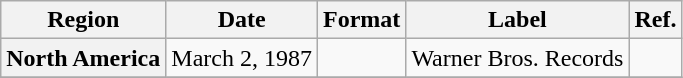<table class="wikitable plainrowheaders">
<tr>
<th scope="col">Region</th>
<th scope="col">Date</th>
<th scope="col">Format</th>
<th scope="col">Label</th>
<th scope="col">Ref.</th>
</tr>
<tr>
<th scope="row">North America</th>
<td>March 2, 1987</td>
<td></td>
<td>Warner Bros. Records</td>
<td></td>
</tr>
<tr>
</tr>
</table>
